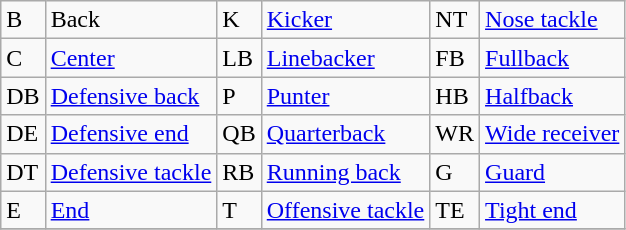<table class="wikitable">
<tr>
<td>B</td>
<td>Back</td>
<td>K</td>
<td><a href='#'>Kicker</a></td>
<td>NT</td>
<td><a href='#'>Nose tackle</a></td>
</tr>
<tr>
<td>C</td>
<td><a href='#'>Center</a></td>
<td>LB</td>
<td><a href='#'>Linebacker</a></td>
<td>FB</td>
<td><a href='#'>Fullback</a></td>
</tr>
<tr>
<td>DB</td>
<td><a href='#'>Defensive back</a></td>
<td>P</td>
<td><a href='#'>Punter</a></td>
<td>HB</td>
<td><a href='#'>Halfback</a></td>
</tr>
<tr>
<td>DE</td>
<td><a href='#'>Defensive end</a></td>
<td>QB</td>
<td><a href='#'>Quarterback</a></td>
<td>WR</td>
<td><a href='#'>Wide receiver</a></td>
</tr>
<tr>
<td>DT</td>
<td><a href='#'>Defensive tackle</a></td>
<td>RB</td>
<td><a href='#'>Running back</a></td>
<td>G</td>
<td><a href='#'>Guard</a></td>
</tr>
<tr>
<td>E</td>
<td><a href='#'>End</a></td>
<td>T</td>
<td><a href='#'>Offensive tackle</a></td>
<td>TE</td>
<td><a href='#'>Tight end</a></td>
</tr>
<tr>
</tr>
</table>
